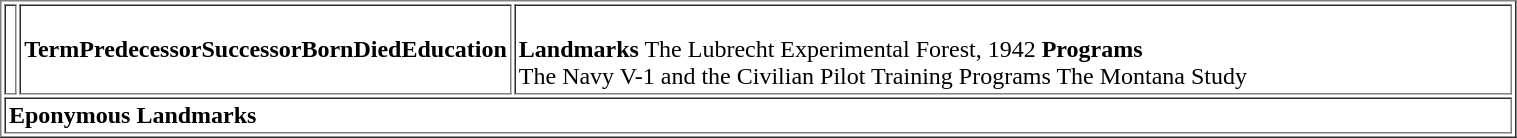<table border="1" cellpadding="2" width="80%">
<tr>
<td valign=center halign=centerwidth=230><br></td>
<td valign=top width=30%><br><strong>Term</strong><strong>Predecessor</strong><strong>Successor</strong><strong>Born</strong><strong>Died</strong><strong>Education</strong></td>
<td valign=top><br><strong>Landmarks</strong>
The Lubrecht Experimental Forest, 1942
<strong>Programs</strong><br>
The Navy V-1 and the Civilian Pilot Training Programs
The Montana Study</td>
</tr>
<tr>
<td colspan="3" style="text-align: left;"><strong>Eponymous Landmarks</strong></td>
</tr>
</table>
